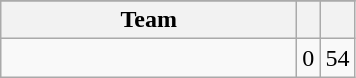<table class="wikitable">
<tr>
</tr>
<tr>
<th width=190>Team</th>
<th></th>
<th></th>
</tr>
<tr>
<td></td>
<td align=right>0</td>
<td align=center>54</td>
</tr>
</table>
